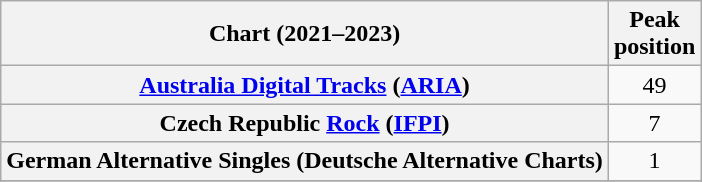<table class="wikitable sortable plainrowheaders" style="text-align:center">
<tr>
<th scope="col">Chart (2021–2023)</th>
<th scope="col">Peak<br>position</th>
</tr>
<tr>
<th scope="row"><a href='#'>Australia Digital Tracks</a> (<a href='#'>ARIA</a>)</th>
<td>49</td>
</tr>
<tr>
<th scope="row">Czech Republic <a href='#'>Rock</a> (<a href='#'>IFPI</a>)</th>
<td>7</td>
</tr>
<tr>
<th scope="row">German Alternative Singles (Deutsche Alternative Charts)</th>
<td>1</td>
</tr>
<tr>
</tr>
<tr>
</tr>
</table>
